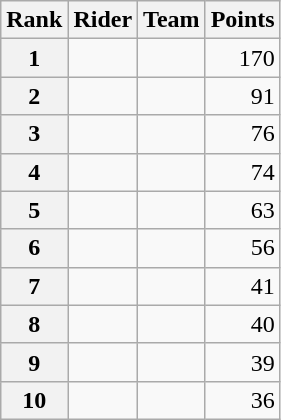<table class="wikitable">
<tr>
<th scope="col">Rank</th>
<th scope="col">Rider</th>
<th scope="col">Team</th>
<th scope="col">Points</th>
</tr>
<tr>
<th scope="row">1</th>
<td> </td>
<td></td>
<td style="text-align:right;">170</td>
</tr>
<tr>
<th scope="row">2</th>
<td></td>
<td></td>
<td style="text-align:right;">91</td>
</tr>
<tr>
<th scope="row">3</th>
<td></td>
<td></td>
<td style="text-align:right;">76</td>
</tr>
<tr>
<th scope="row">4</th>
<td> </td>
<td></td>
<td style="text-align:right;">74</td>
</tr>
<tr>
<th scope="row">5</th>
<td></td>
<td></td>
<td style="text-align:right;">63</td>
</tr>
<tr>
<th scope="row">6</th>
<td></td>
<td></td>
<td style="text-align:right;">56</td>
</tr>
<tr>
<th scope="row">7</th>
<td> </td>
<td></td>
<td style="text-align:right;">41</td>
</tr>
<tr>
<th scope="row">8</th>
<td> </td>
<td></td>
<td style="text-align:right;">40</td>
</tr>
<tr>
<th scope="row">9</th>
<td></td>
<td></td>
<td style="text-align:right;">39</td>
</tr>
<tr>
<th scope="row">10</th>
<td></td>
<td></td>
<td style="text-align:right;">36</td>
</tr>
</table>
